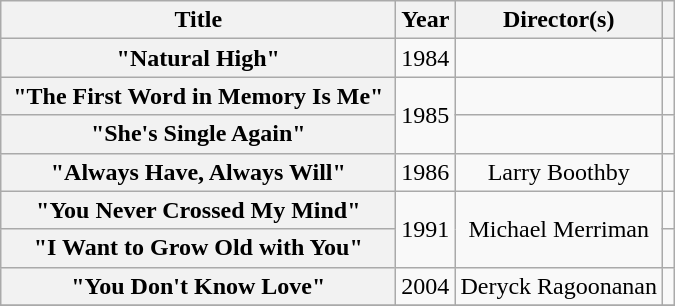<table class="wikitable plainrowheaders" style="text-align:center;">
<tr>
<th scope="col" style="width:16em;">Title</th>
<th scope="col">Year</th>
<th scope="col">Director(s)</th>
<th></th>
</tr>
<tr>
<th scope="row">"Natural High"</th>
<td>1984</td>
<td></td>
<td></td>
</tr>
<tr>
<th scope="row">"The First Word in Memory Is Me"</th>
<td rowspan="2">1985</td>
<td></td>
<td></td>
</tr>
<tr>
<th scope="row">"She's Single Again"</th>
<td></td>
<td></td>
</tr>
<tr>
<th scope="row">"Always Have, Always Will"</th>
<td>1986</td>
<td>Larry Boothby</td>
<td></td>
</tr>
<tr>
<th scope="row">"You Never Crossed My Mind"</th>
<td rowspan="2">1991</td>
<td rowspan="2">Michael Merriman</td>
<td></td>
</tr>
<tr>
<th scope="row">"I Want to Grow Old with You"</th>
<td></td>
</tr>
<tr>
<th scope="row">"You Don't Know Love"</th>
<td>2004</td>
<td>Deryck Ragoonanan</td>
<td></td>
</tr>
<tr>
</tr>
</table>
